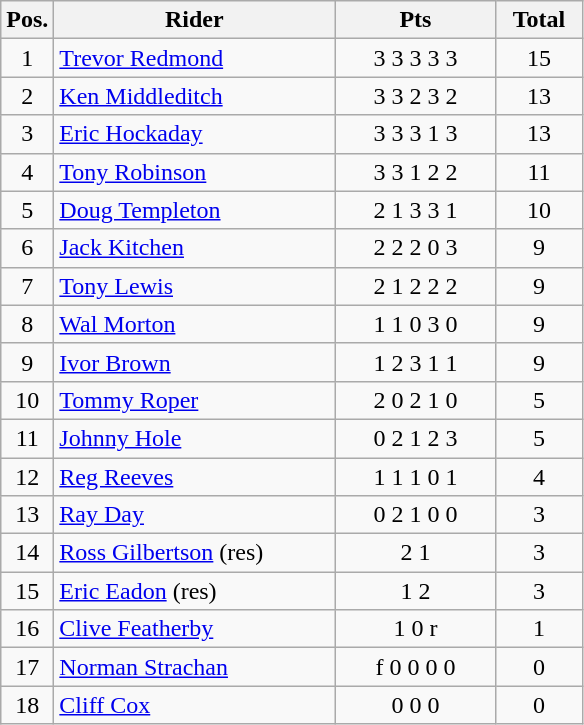<table class=wikitable>
<tr>
<th width=25px>Pos.</th>
<th width=180px>Rider</th>
<th width=100px>Pts</th>
<th width=50px>Total</th>
</tr>
<tr align=center >
<td>1</td>
<td align=left> <a href='#'>Trevor Redmond</a></td>
<td>3	3	3	3	3</td>
<td>15</td>
</tr>
<tr align=center>
<td>2</td>
<td align=left> <a href='#'>Ken Middleditch</a></td>
<td>3	3	2	3	2</td>
<td>13</td>
</tr>
<tr align=center>
<td>3</td>
<td align=left> <a href='#'>Eric Hockaday</a></td>
<td>3	3	3	1	3</td>
<td>13</td>
</tr>
<tr align=center>
<td>4</td>
<td align=left> <a href='#'>Tony Robinson</a></td>
<td>3	3	1	2	2</td>
<td>11</td>
</tr>
<tr align=center>
<td>5</td>
<td align=left> <a href='#'>Doug Templeton</a></td>
<td>2	1	3	3	1</td>
<td>10</td>
</tr>
<tr align=center>
<td>6</td>
<td align=left> <a href='#'>Jack Kitchen</a></td>
<td>2	2	2	0	3</td>
<td>9</td>
</tr>
<tr align=center>
<td>7</td>
<td align=left> <a href='#'>Tony Lewis</a></td>
<td>2	1	2	2	2</td>
<td>9</td>
</tr>
<tr align=center>
<td>8</td>
<td align=left> <a href='#'>Wal Morton</a></td>
<td>1	1	0	3	0</td>
<td>9</td>
</tr>
<tr align=center>
<td>9</td>
<td align=left> <a href='#'>Ivor Brown</a></td>
<td>1	2	3	1	1</td>
<td>9</td>
</tr>
<tr align=center>
<td>10</td>
<td align=left> <a href='#'>Tommy Roper</a></td>
<td>2	0	2	1	0</td>
<td>5</td>
</tr>
<tr align=center>
<td>11</td>
<td align=left> <a href='#'>Johnny Hole</a></td>
<td>0	2	1	2	3</td>
<td>5</td>
</tr>
<tr align=center>
<td>12</td>
<td align=left> <a href='#'>Reg Reeves</a></td>
<td>1	1	1	0	1</td>
<td>4</td>
</tr>
<tr align=center>
<td>13</td>
<td align=left> <a href='#'>Ray Day</a></td>
<td>0	2	1	0	0</td>
<td>3</td>
</tr>
<tr align=center>
<td>14</td>
<td align=left> <a href='#'>Ross Gilbertson</a> (res)</td>
<td>2	1</td>
<td>3</td>
</tr>
<tr align=center>
<td>15</td>
<td align=left> <a href='#'>Eric Eadon</a> (res)</td>
<td>1	2</td>
<td>3</td>
</tr>
<tr align=center>
<td>16</td>
<td align=left> <a href='#'>Clive Featherby</a></td>
<td>1	0	r</td>
<td>1</td>
</tr>
<tr align=center>
<td>17</td>
<td align=left> <a href='#'>Norman Strachan</a></td>
<td>f	0	0	0	0</td>
<td>0</td>
</tr>
<tr align=center>
<td>18</td>
<td align=left> <a href='#'>Cliff Cox</a></td>
<td>0	0	0</td>
<td>0</td>
</tr>
</table>
